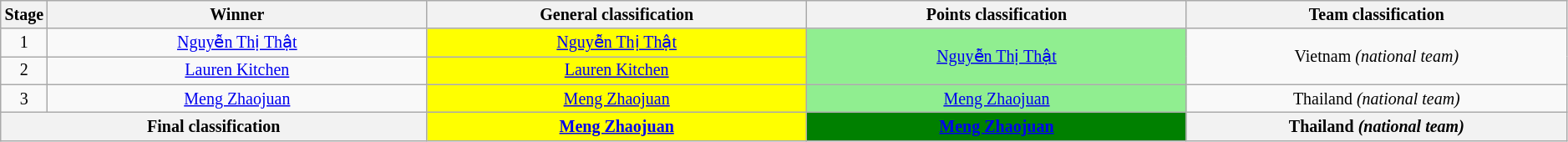<table class="wikitable" style="text-align: center; font-size:smaller;">
<tr>
<th style="width:1%;">Stage</th>
<th style="width:24.75%;">Winner</th>
<th style="width:24.75%;">General classification<br></th>
<th style="width:24.75%;">Points classification<br></th>
<th style="width:24.75%;">Team classification</th>
</tr>
<tr>
<td>1</td>
<td><a href='#'>Nguyễn Thị Thật</a></td>
<td style="background:yellow;"><a href='#'>Nguyễn Thị Thật</a></td>
<td style="background:lightgreen;" rowspan=2><a href='#'>Nguyễn Thị Thật</a></td>
<td rowspan=2>Vietnam <em>(national team)</em></td>
</tr>
<tr>
<td>2</td>
<td><a href='#'>Lauren Kitchen</a></td>
<td style="background:yellow;"><a href='#'>Lauren Kitchen</a></td>
</tr>
<tr>
<td>3</td>
<td><a href='#'>Meng Zhaojuan</a></td>
<td style="background:yellow;"><a href='#'>Meng Zhaojuan</a></td>
<td style="background:lightgreen;"><a href='#'>Meng Zhaojuan</a></td>
<td>Thailand <em>(national team)</em></td>
</tr>
<tr>
<th colspan=2>Final classification</th>
<th style="background:yellow;"><a href='#'>Meng Zhaojuan</a></th>
<th style="background:green;"><a href='#'>Meng Zhaojuan</a></th>
<th>Thailand <em>(national team)</em></th>
</tr>
</table>
